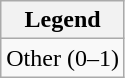<table class="wikitable">
<tr>
<th>Legend</th>
</tr>
<tr>
<td>Other (0–1)</td>
</tr>
</table>
